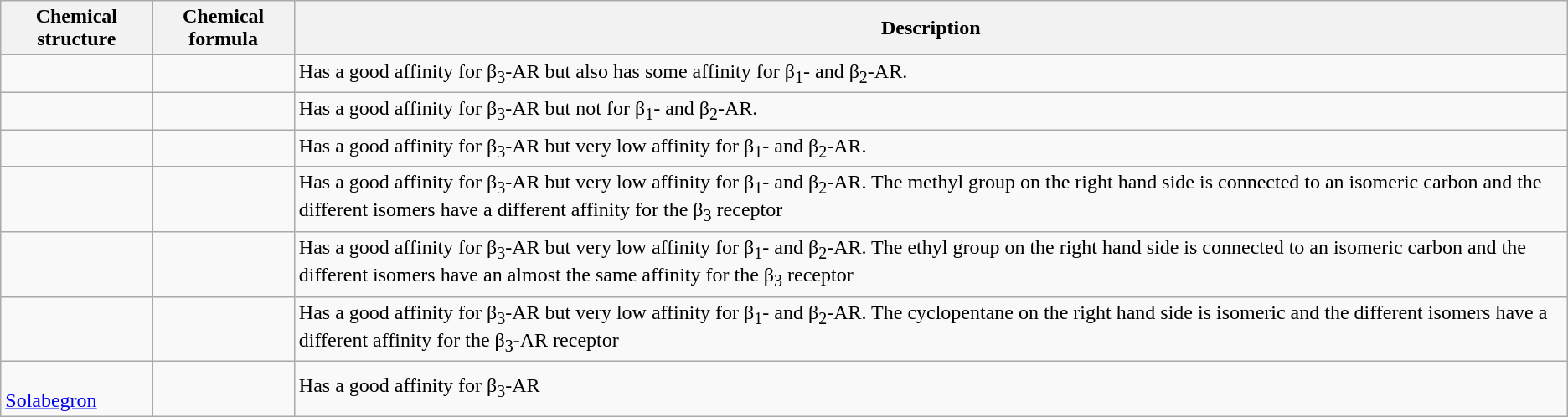<table class="wikitable">
<tr>
<th>Chemical structure</th>
<th>Chemical formula</th>
<th>Description</th>
</tr>
<tr>
<td></td>
<td></td>
<td>Has a good affinity for β<sub>3</sub>-AR but also has some affinity for β<sub>1</sub>- and β<sub>2</sub>-AR.</td>
</tr>
<tr>
<td></td>
<td></td>
<td>Has a good affinity for β<sub>3</sub>-AR but not for β<sub>1</sub>- and β<sub>2</sub>-AR.</td>
</tr>
<tr>
<td></td>
<td></td>
<td>Has a good affinity for β<sub>3</sub>-AR but very low affinity for β<sub>1</sub>- and β<sub>2</sub>-AR.</td>
</tr>
<tr>
<td></td>
<td></td>
<td>Has a good affinity for β<sub>3</sub>-AR but very low affinity for β<sub>1</sub>- and β<sub>2</sub>-AR. The methyl group on the right hand side is connected to an isomeric carbon and the different isomers have a different affinity for the β<sub>3</sub> receptor</td>
</tr>
<tr>
<td></td>
<td></td>
<td>Has a good affinity for β<sub>3</sub>-AR but very low affinity for β<sub>1</sub>- and β<sub>2</sub>-AR. The ethyl group on the right hand side is connected to an isomeric carbon and the different isomers have an almost the same affinity for the β<sub>3</sub> receptor</td>
</tr>
<tr>
<td></td>
<td></td>
<td>Has a good affinity for β<sub>3</sub>-AR but very low affinity for β<sub>1</sub>- and β<sub>2</sub>-AR. The cyclopentane on the right hand side is isomeric and the different isomers have a different affinity for the β<sub>3</sub>-AR receptor</td>
</tr>
<tr>
<td><br><a href='#'>Solabegron</a></td>
<td></td>
<td>Has a good affinity for β<sub>3</sub>-AR</td>
</tr>
</table>
